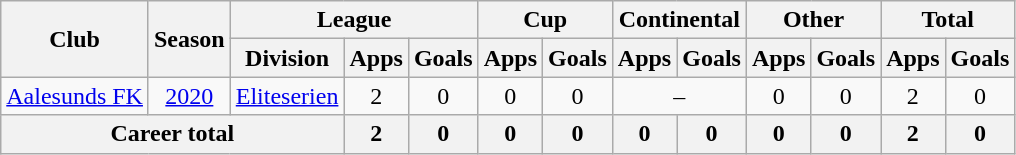<table class="wikitable" style="text-align: center">
<tr>
<th rowspan="2">Club</th>
<th rowspan="2">Season</th>
<th colspan="3">League</th>
<th colspan="2">Cup</th>
<th colspan="2">Continental</th>
<th colspan="2">Other</th>
<th colspan="2">Total</th>
</tr>
<tr>
<th>Division</th>
<th>Apps</th>
<th>Goals</th>
<th>Apps</th>
<th>Goals</th>
<th>Apps</th>
<th>Goals</th>
<th>Apps</th>
<th>Goals</th>
<th>Apps</th>
<th>Goals</th>
</tr>
<tr>
<td><a href='#'>Aalesunds FK</a></td>
<td><a href='#'>2020</a></td>
<td><a href='#'>Eliteserien</a></td>
<td>2</td>
<td>0</td>
<td>0</td>
<td>0</td>
<td colspan="2">–</td>
<td>0</td>
<td>0</td>
<td>2</td>
<td>0</td>
</tr>
<tr>
<th colspan=3>Career total</th>
<th>2</th>
<th>0</th>
<th>0</th>
<th>0</th>
<th>0</th>
<th>0</th>
<th>0</th>
<th>0</th>
<th>2</th>
<th>0</th>
</tr>
</table>
